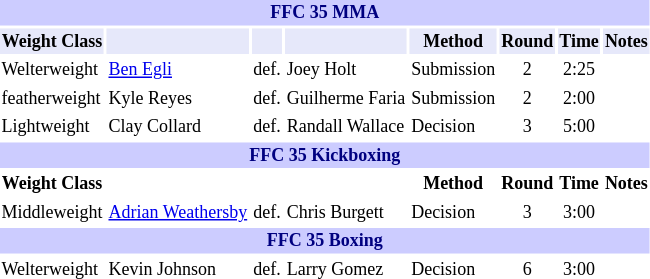<table class="toccolours" style="font-size: 75%;">
<tr>
<th colspan="8" style="background-color: #ccf; color: #000080; text-align: center;"><strong>FFC 35 MMA</strong></th>
</tr>
<tr>
<th colspan="1" style="background-color: #E6E8FA; color: #000000; text-align: center;">Weight Class</th>
<th colspan="1" style="background-color: #E6E8FA; color: #000000; text-align: center;"></th>
<th colspan="1" style="background-color: #E6E8FA; color: #000000; text-align: center;"></th>
<th colspan="1" style="background-color: #E6E8FA; color: #000000; text-align: center;"></th>
<th colspan="1" style="background-color: #E6E8FA; color: #000000; text-align: center;">Method</th>
<th colspan="1" style="background-color: #E6E8FA; color: #000000; text-align: center;">Round</th>
<th colspan="1" style="background-color: #E6E8FA; color: #000000; text-align: center;">Time</th>
<th colspan="1" style="background-color: #E6E8FA; color: #000000; text-align: center;">Notes</th>
</tr>
<tr>
<td>Welterweight</td>
<td><a href='#'>Ben Egli</a></td>
<td>def.</td>
<td>Joey Holt</td>
<td>Submission</td>
<td align="center">2</td>
<td align="center">2:25</td>
<td></td>
</tr>
<tr>
<td>featherweight</td>
<td>Kyle Reyes</td>
<td>def.</td>
<td>Guilherme Faria</td>
<td>Submission</td>
<td align="center">2</td>
<td align="center">2:00</td>
<td></td>
</tr>
<tr>
<td>Lightweight</td>
<td>Clay Collard</td>
<td>def.</td>
<td>Randall Wallace</td>
<td>Decision</td>
<td align="center">3</td>
<td align="center">5:00</td>
<td></td>
</tr>
<tr>
<th colspan="8" style="background-color: #ccf; color: #000080; text-align: center;"><strong>FFC 35 Kickboxing</strong></th>
</tr>
<tr>
<th colspan="1">Weight Class</th>
<th colspan="1"></th>
<th colspan="1"></th>
<th colspan="1"></th>
<th colspan="1">Method</th>
<th colspan="1">Round</th>
<th colspan="1">Time</th>
<th colspan="1">Notes</th>
</tr>
<tr>
<td>Middleweight</td>
<td><a href='#'>Adrian Weathersby</a></td>
<td>def.</td>
<td>Chris Burgett</td>
<td>Decision</td>
<td align="center">3</td>
<td align="center">3:00</td>
<td></td>
</tr>
<tr>
<th colspan="8" style="background-color: #ccf; color: #000080; text-align: center;"><strong>FFC 35 Boxing</strong></th>
</tr>
<tr>
<td>Welterweight</td>
<td>Kevin Johnson</td>
<td>def.</td>
<td>Larry Gomez</td>
<td>Decision</td>
<td align="center">6</td>
<td align="center">3:00</td>
<td></td>
</tr>
</table>
